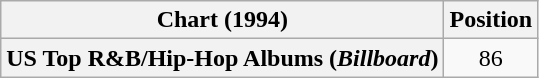<table class="wikitable plainrowheaders" style="text-align:center">
<tr>
<th scope="col">Chart (1994)</th>
<th scope="col">Position</th>
</tr>
<tr>
<th scope="row">US Top R&B/Hip-Hop Albums (<em>Billboard</em>)</th>
<td>86</td>
</tr>
</table>
